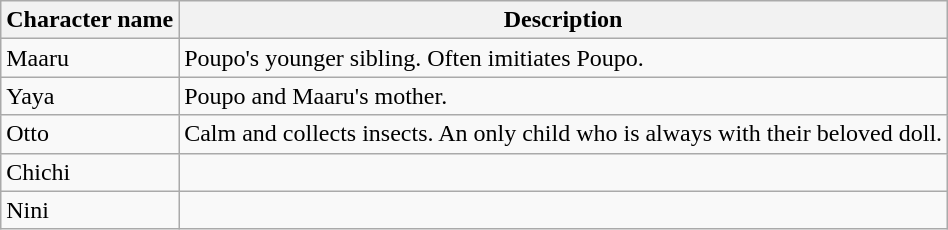<table class="wikitable">
<tr>
<th>Character name</th>
<th>Description</th>
</tr>
<tr>
<td>Maaru</td>
<td>Poupo's younger sibling. Often imitiates Poupo.</td>
</tr>
<tr>
<td>Yaya</td>
<td>Poupo and Maaru's mother.</td>
</tr>
<tr>
<td>Otto</td>
<td>Calm and collects insects. An only child who is always with their beloved doll.</td>
</tr>
<tr>
<td>Chichi</td>
<td></td>
</tr>
<tr>
<td>Nini</td>
<td></td>
</tr>
</table>
